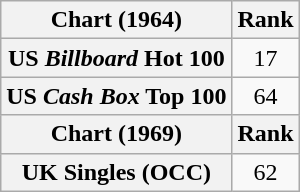<table class="wikitable sortable plainrowheaders">
<tr>
<th align="left">Chart (1964)</th>
<th style="text-align:center;">Rank</th>
</tr>
<tr>
<th scope="row">US <em>Billboard</em> Hot 100</th>
<td style="text-align:center;">17</td>
</tr>
<tr>
<th scope="row">US <em>Cash Box</em> Top 100</th>
<td style="text-align:center;">64</td>
</tr>
<tr>
<th align="left">Chart (1969)</th>
<th style="text-align:center;">Rank</th>
</tr>
<tr>
<th scope="row">UK Singles (OCC)</th>
<td style="text-align:center;">62</td>
</tr>
</table>
